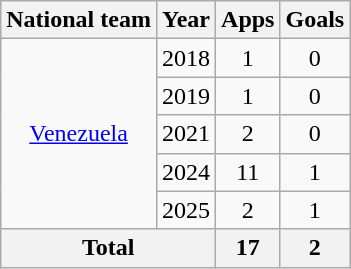<table class="wikitable" style="text-align: center;">
<tr>
<th>National team</th>
<th>Year</th>
<th>Apps</th>
<th>Goals</th>
</tr>
<tr>
<td rowspan="5"><a href='#'>Venezuela</a></td>
<td>2018</td>
<td>1</td>
<td>0</td>
</tr>
<tr>
<td>2019</td>
<td>1</td>
<td>0</td>
</tr>
<tr>
<td>2021</td>
<td>2</td>
<td>0</td>
</tr>
<tr>
<td>2024</td>
<td>11</td>
<td>1</td>
</tr>
<tr>
<td>2025</td>
<td>2</td>
<td>1</td>
</tr>
<tr>
<th colspan="2">Total</th>
<th>17</th>
<th>2</th>
</tr>
</table>
